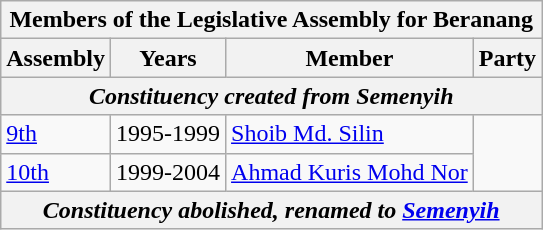<table class=wikitable>
<tr>
<th colspan=4>Members of the Legislative Assembly for Beranang</th>
</tr>
<tr>
<th>Assembly</th>
<th>Years</th>
<th>Member</th>
<th>Party</th>
</tr>
<tr>
<th colspan=4 align=center><em>Constituency created from Semenyih</em></th>
</tr>
<tr>
<td><a href='#'>9th</a></td>
<td>1995-1999</td>
<td><a href='#'>Shoib Md. Silin</a></td>
<td rowspan=2 bgcolor=></td>
</tr>
<tr>
<td><a href='#'>10th</a></td>
<td>1999-2004</td>
<td><a href='#'>Ahmad Kuris Mohd Nor</a></td>
</tr>
<tr>
<th colspan=4 align=center><em>Constituency abolished, renamed to <a href='#'>Semenyih</a></em></th>
</tr>
</table>
